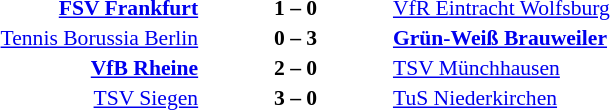<table width=100% cellspacing=1>
<tr>
<th width=25%></th>
<th width=10%></th>
<th width=25%></th>
<th></th>
</tr>
<tr style=font-size:90%>
<td align=right><strong><a href='#'>FSV Frankfurt</a></strong></td>
<td align=center><strong>1 – 0</strong></td>
<td><a href='#'>VfR Eintracht Wolfsburg</a></td>
</tr>
<tr style=font-size:90%>
<td align=right><a href='#'>Tennis Borussia Berlin</a></td>
<td align=center><strong>0 – 3</strong></td>
<td><strong><a href='#'>Grün-Weiß Brauweiler</a></strong></td>
</tr>
<tr style=font-size:90%>
<td align=right><strong><a href='#'>VfB Rheine</a></strong></td>
<td align=center><strong>2 – 0</strong></td>
<td><a href='#'>TSV Münchhausen</a></td>
</tr>
<tr style=font-size:90%>
<td align=right><a href='#'>TSV Siegen</a></td>
<td align=center><strong>3 – 0</strong></td>
<td><a href='#'>TuS Niederkirchen</a></td>
</tr>
</table>
